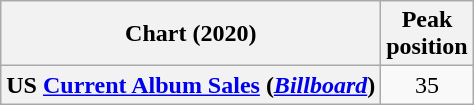<table class="wikitable sortable plainrowheaders" style="text-align:center">
<tr>
<th scope="col">Chart (2020)</th>
<th scope="col">Peak<br> position</th>
</tr>
<tr>
<th scope="row">US <a href='#'>Current Album Sales</a> (<em><a href='#'>Billboard</a></em>)</th>
<td>35</td>
</tr>
</table>
